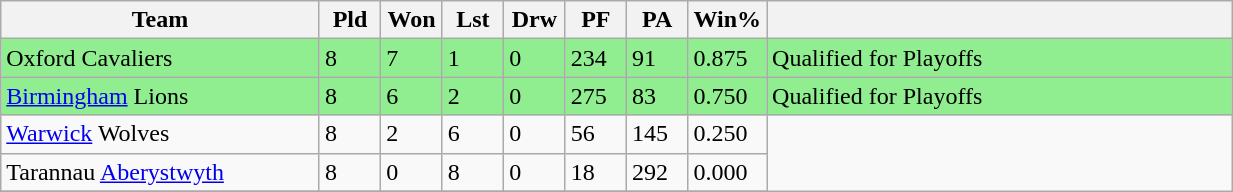<table class="wikitable" width=65%">
<tr>
<th width=26%>Team</th>
<th width=5%>Pld</th>
<th width=5%>Won</th>
<th width=5%>Lst</th>
<th width=5%>Drw</th>
<th width=5%>PF</th>
<th width=5%>PA</th>
<th width=6%>Win%</th>
<th width=38%></th>
</tr>
<tr style="background:lightgreen">
<td>Oxford Cavaliers</td>
<td>8</td>
<td>7</td>
<td>1</td>
<td>0</td>
<td>234</td>
<td>91</td>
<td>0.875</td>
<td>Qualified for Playoffs</td>
</tr>
<tr style="background:lightgreen">
<td><a href='#'>Birmingham</a> Lions</td>
<td>8</td>
<td>6</td>
<td>2</td>
<td>0</td>
<td>275</td>
<td>83</td>
<td>0.750</td>
<td>Qualified for Playoffs</td>
</tr>
<tr>
<td><a href='#'>Warwick</a> Wolves</td>
<td>8</td>
<td>2</td>
<td>6</td>
<td>0</td>
<td>56</td>
<td>145</td>
<td>0.250</td>
</tr>
<tr>
<td>Tarannau <a href='#'>Aberystwyth</a></td>
<td>8</td>
<td>0</td>
<td>8</td>
<td>0</td>
<td>18</td>
<td>292</td>
<td>0.000</td>
</tr>
<tr>
</tr>
</table>
